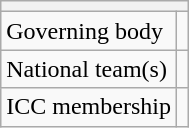<table class="wikitable floatright">
<tr>
<th colspan="2"></th>
</tr>
<tr>
<td>Governing body</td>
<td></td>
</tr>
<tr>
<td>National team(s)</td>
<td></td>
</tr>
<tr>
<td>ICC membership</td>
<td></td>
</tr>
</table>
